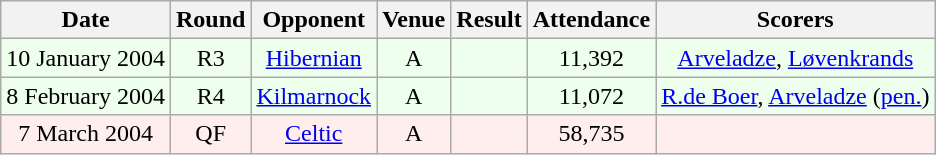<table class="wikitable sortable" style="font-size:100%; text-align:center">
<tr>
<th>Date</th>
<th>Round</th>
<th>Opponent</th>
<th>Venue</th>
<th>Result</th>
<th>Attendance</th>
<th>Scorers</th>
</tr>
<tr bgcolor = "#EEFFEE">
<td>10 January 2004</td>
<td>R3</td>
<td><a href='#'>Hibernian</a></td>
<td>A</td>
<td></td>
<td>11,392</td>
<td><a href='#'>Arveladze</a>, <a href='#'>Løvenkrands</a></td>
</tr>
<tr bgcolor = "#EEFFEE">
<td>8 February 2004</td>
<td>R4</td>
<td><a href='#'>Kilmarnock</a></td>
<td>A</td>
<td></td>
<td>11,072</td>
<td><a href='#'>R.de Boer</a>, <a href='#'>Arveladze</a> (<a href='#'>pen.</a>)</td>
</tr>
<tr bgcolor = "#FFEEEE">
<td>7 March 2004</td>
<td>QF</td>
<td><a href='#'>Celtic</a></td>
<td>A</td>
<td></td>
<td>58,735</td>
<td></td>
</tr>
</table>
